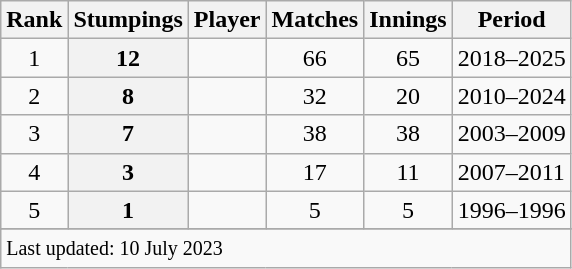<table class="wikitable plainrowheaders sortable">
<tr>
<th scope=col>Rank</th>
<th scope=col>Stumpings</th>
<th scope=col>Player</th>
<th scope=col>Matches</th>
<th scope=col>Innings</th>
<th scope=col>Period</th>
</tr>
<tr>
<td align="center">1</td>
<th scope="row" style="text-align:center;">12</th>
<td></td>
<td align="center">66</td>
<td align="center">65</td>
<td>2018–2025</td>
</tr>
<tr>
<td align="center">2</td>
<th scope="row" style="text-align:center;">8</th>
<td></td>
<td align="center">32</td>
<td align="center">20</td>
<td>2010–2024</td>
</tr>
<tr>
<td align="center">3</td>
<th scope="row" style="text-align:center;">7</th>
<td></td>
<td align="center">38</td>
<td align="center">38</td>
<td>2003–2009</td>
</tr>
<tr>
<td align="center">4</td>
<th scope="row" style="text-align:center;">3</th>
<td></td>
<td align="center">17</td>
<td align="center">11</td>
<td>2007–2011</td>
</tr>
<tr>
<td align="center">5</td>
<th scope="row" style="text-align:center;">1</th>
<td></td>
<td align="center">5</td>
<td align="center">5</td>
<td>1996–1996</td>
</tr>
<tr>
</tr>
<tr class=sortbottom>
<td colspan=6><small>Last updated: 10 July 2023</small></td>
</tr>
</table>
